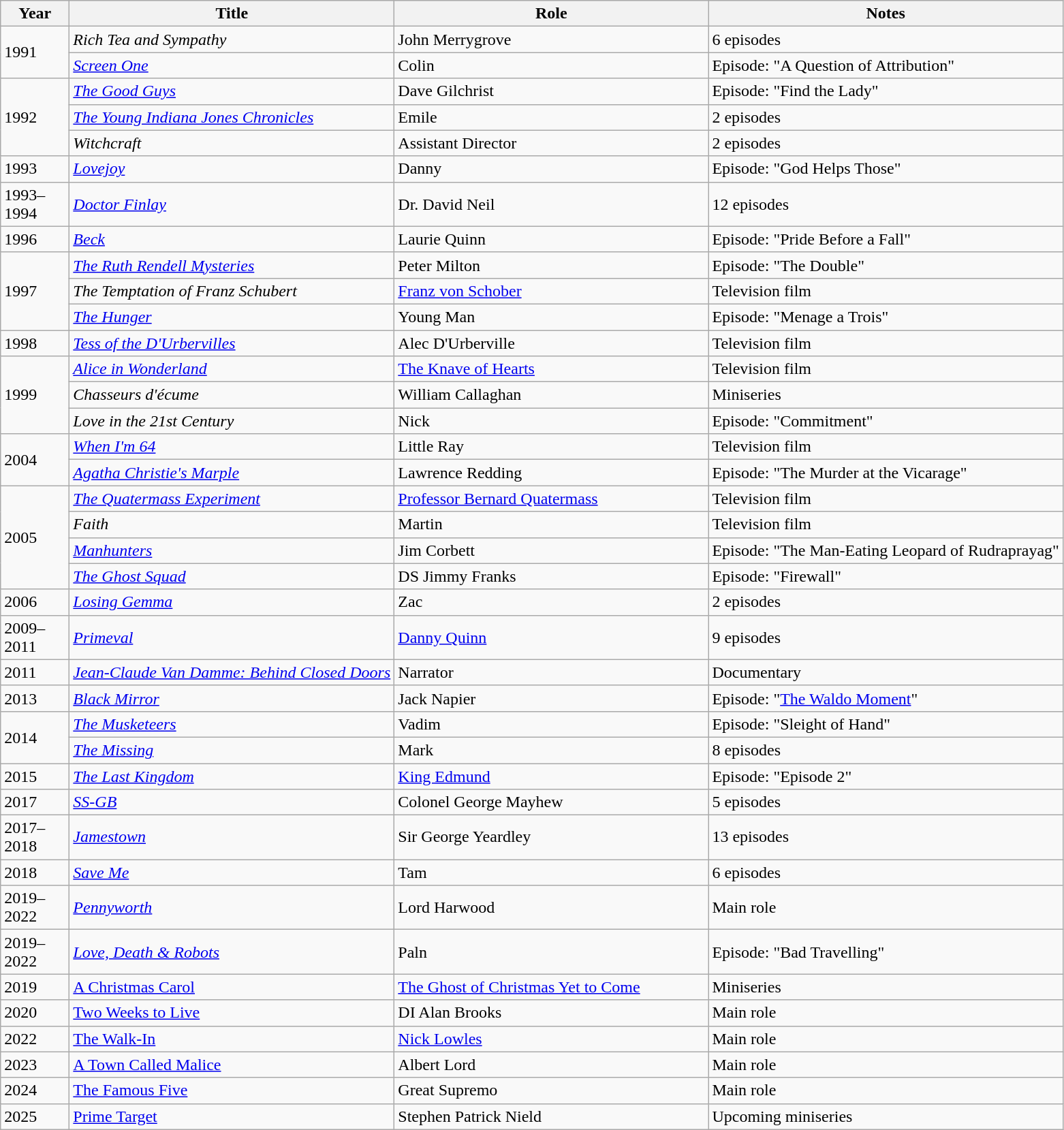<table class = "wikitable sortable">
<tr>
<th width="60px">Year</th>
<th>Title</th>
<th width="300px">Role</th>
<th class = "unsortable">Notes</th>
</tr>
<tr>
<td rowspan="2">1991</td>
<td><em>Rich Tea and Sympathy</em></td>
<td>John Merrygrove</td>
<td>6 episodes</td>
</tr>
<tr>
<td><em><a href='#'>Screen One</a></em></td>
<td>Colin</td>
<td>Episode: "A Question of Attribution"</td>
</tr>
<tr>
<td rowspan="3">1992</td>
<td><em><a href='#'>The Good Guys</a></em></td>
<td>Dave Gilchrist</td>
<td>Episode: "Find the Lady"</td>
</tr>
<tr>
<td><em><a href='#'>The Young Indiana Jones Chronicles</a></em></td>
<td>Emile</td>
<td>2 episodes</td>
</tr>
<tr>
<td><em>Witchcraft</em></td>
<td>Assistant Director</td>
<td>2 episodes</td>
</tr>
<tr>
<td>1993</td>
<td><em><a href='#'>Lovejoy</a></em></td>
<td>Danny</td>
<td>Episode: "God Helps Those"</td>
</tr>
<tr>
<td>1993–1994</td>
<td><em><a href='#'>Doctor Finlay</a></em></td>
<td>Dr. David Neil</td>
<td>12 episodes</td>
</tr>
<tr>
<td>1996</td>
<td><em><a href='#'>Beck</a></em></td>
<td>Laurie Quinn</td>
<td>Episode: "Pride Before a Fall"</td>
</tr>
<tr>
<td rowspan="3">1997</td>
<td><em><a href='#'>The Ruth Rendell Mysteries</a></em></td>
<td>Peter Milton</td>
<td>Episode: "The Double"</td>
</tr>
<tr>
<td><em>The Temptation of Franz Schubert</em></td>
<td><a href='#'>Franz von Schober</a></td>
<td>Television film</td>
</tr>
<tr>
<td><em><a href='#'>The Hunger</a></em></td>
<td>Young Man</td>
<td>Episode: "Menage a Trois"</td>
</tr>
<tr>
<td>1998</td>
<td><em><a href='#'>Tess of the D'Urbervilles</a></em></td>
<td>Alec D'Urberville</td>
<td>Television film</td>
</tr>
<tr>
<td rowspan="3">1999</td>
<td><em><a href='#'>Alice in Wonderland</a></em></td>
<td><a href='#'>The Knave of Hearts</a></td>
<td>Television film</td>
</tr>
<tr>
<td><em>Chasseurs d'écume</em></td>
<td>William Callaghan</td>
<td>Miniseries</td>
</tr>
<tr>
<td><em>Love in the 21st Century</em></td>
<td>Nick</td>
<td>Episode: "Commitment"</td>
</tr>
<tr>
<td rowspan="2">2004</td>
<td><em><a href='#'>When I'm 64</a></em></td>
<td>Little Ray</td>
<td>Television film</td>
</tr>
<tr>
<td><em><a href='#'>Agatha Christie's Marple</a></em></td>
<td>Lawrence Redding</td>
<td>Episode: "The Murder at the Vicarage"</td>
</tr>
<tr>
<td rowspan="4">2005</td>
<td><em><a href='#'>The Quatermass Experiment</a></em></td>
<td><a href='#'>Professor Bernard Quatermass</a></td>
<td>Television film</td>
</tr>
<tr>
<td><em>Faith</em></td>
<td>Martin</td>
<td>Television film</td>
</tr>
<tr>
<td><em><a href='#'>Manhunters</a></em></td>
<td>Jim Corbett</td>
<td>Episode: "The Man-Eating Leopard of Rudraprayag"</td>
</tr>
<tr>
<td><em><a href='#'>The Ghost Squad</a></em></td>
<td>DS Jimmy Franks</td>
<td>Episode: "Firewall"</td>
</tr>
<tr>
<td>2006</td>
<td><em><a href='#'>Losing Gemma</a></em></td>
<td>Zac</td>
<td>2 episodes</td>
</tr>
<tr>
<td>2009–2011</td>
<td><em><a href='#'>Primeval</a></em></td>
<td><a href='#'>Danny Quinn</a></td>
<td>9 episodes</td>
</tr>
<tr>
<td>2011</td>
<td><em><a href='#'>Jean-Claude Van Damme: Behind Closed Doors</a></em></td>
<td>Narrator</td>
<td>Documentary</td>
</tr>
<tr>
<td>2013</td>
<td><em><a href='#'>Black Mirror</a></em></td>
<td>Jack Napier</td>
<td>Episode: "<a href='#'>The Waldo Moment</a>"</td>
</tr>
<tr>
<td rowspan="2">2014</td>
<td><em><a href='#'>The Musketeers</a></em></td>
<td>Vadim</td>
<td>Episode: "Sleight of Hand"</td>
</tr>
<tr>
<td><em><a href='#'>The Missing</a></em></td>
<td>Mark</td>
<td>8 episodes</td>
</tr>
<tr>
<td>2015</td>
<td><em><a href='#'>The Last Kingdom</a></em></td>
<td><a href='#'>King Edmund</a></td>
<td>Episode: "Episode 2"</td>
</tr>
<tr>
<td>2017</td>
<td><a href='#'><em>SS-GB</em></a></td>
<td>Colonel George Mayhew</td>
<td>5 episodes</td>
</tr>
<tr>
<td>2017–2018</td>
<td><em><a href='#'>Jamestown</a></em></td>
<td>Sir George Yeardley</td>
<td>13 episodes</td>
</tr>
<tr>
<td>2018</td>
<td><em><a href='#'>Save Me</a></em></td>
<td>Tam</td>
<td>6 episodes</td>
</tr>
<tr>
<td>2019–2022</td>
<td><em><a href='#'>Pennyworth</a></em></td>
<td>Lord Harwood</td>
<td>Main role</td>
</tr>
<tr>
<td>2019–2022</td>
<td><em><a href='#'>Love, Death & Robots</a></td>
<td>Paln</td>
<td>Episode: "Bad Travelling"</td>
</tr>
<tr>
<td>2019</td>
<td></em><a href='#'>A Christmas Carol</a><em></td>
<td><a href='#'>The Ghost of Christmas Yet to Come</a></td>
<td>Miniseries</td>
</tr>
<tr>
<td>2020</td>
<td></em><a href='#'>Two Weeks to Live</a><em></td>
<td>DI Alan Brooks</td>
<td>Main role</td>
</tr>
<tr>
<td>2022</td>
<td></em><a href='#'>The Walk-In</a><em></td>
<td><a href='#'>Nick Lowles</a></td>
<td>Main role</td>
</tr>
<tr>
<td>2023</td>
<td></em><a href='#'>A Town Called Malice</a><em></td>
<td>Albert Lord</td>
<td>Main role</td>
</tr>
<tr>
<td>2024</td>
<td></em><a href='#'>The Famous Five</a><em></td>
<td>Great Supremo</td>
<td>Main role</td>
</tr>
<tr>
<td>2025</td>
<td></em><a href='#'>Prime Target</a><em></td>
<td>Stephen Patrick Nield</td>
<td>Upcoming miniseries</td>
</tr>
</table>
